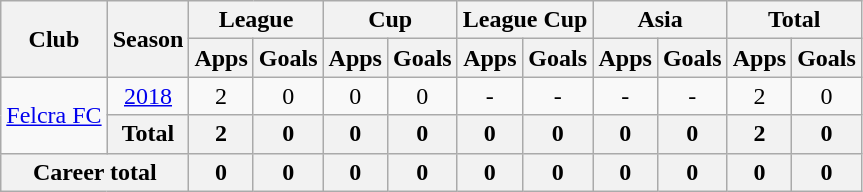<table class="wikitable" style="text-align: center;">
<tr>
<th rowspan="2">Club</th>
<th rowspan="2">Season</th>
<th colspan="2">League</th>
<th colspan="2">Cup</th>
<th colspan="2">League Cup</th>
<th colspan="2">Asia</th>
<th colspan="2">Total</th>
</tr>
<tr>
<th>Apps</th>
<th>Goals</th>
<th>Apps</th>
<th>Goals</th>
<th>Apps</th>
<th>Goals</th>
<th>Apps</th>
<th>Goals</th>
<th>Apps</th>
<th>Goals</th>
</tr>
<tr>
<td rowspan="2" valign="center"><a href='#'>Felcra FC</a></td>
<td><a href='#'>2018</a></td>
<td>2</td>
<td>0</td>
<td>0</td>
<td>0</td>
<td>-</td>
<td>-</td>
<td>-</td>
<td>-</td>
<td>2</td>
<td>0</td>
</tr>
<tr>
<th>Total</th>
<th>2</th>
<th>0</th>
<th>0</th>
<th>0</th>
<th>0</th>
<th>0</th>
<th>0</th>
<th>0</th>
<th>2</th>
<th>0</th>
</tr>
<tr>
<th colspan="2">Career total</th>
<th>0</th>
<th>0</th>
<th>0</th>
<th>0</th>
<th>0</th>
<th>0</th>
<th>0</th>
<th>0</th>
<th>0</th>
<th>0</th>
</tr>
</table>
